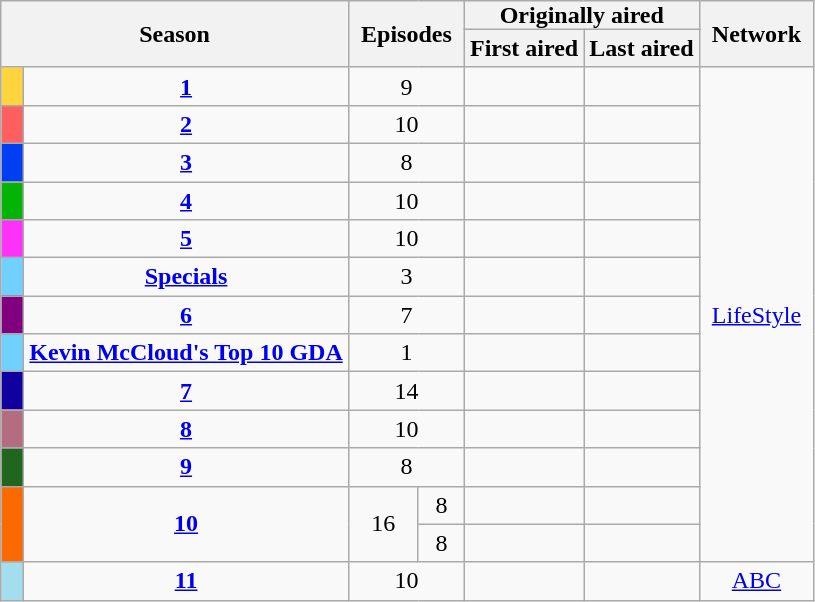<table class="wikitable" style="text-align: center;">
<tr>
<th style="padding: 0 8px;" rowspan="2" colspan="2">Season</th>
<th style="padding: 0 8px;" rowspan="2" colspan=2>Episodes</th>
<th style="padding: 0 8px;" colspan="2">Originally aired</th>
<th style="padding: 0 8px;" rowspan="2">Network</th>
</tr>
<tr>
<th>First aired</th>
<th>Last aired</th>
</tr>
<tr>
<td style="background-color:#FFD43F; width:8px;"></td>
<td><strong><a href='#'>1</a></strong></td>
<td colspan=2>9</td>
<td></td>
<td></td>
<td rowspan=13><a href='#'>LifeStyle</a></td>
</tr>
<tr>
<td style="background-color:#FF5F5F; width:8px;"></td>
<td><strong><a href='#'>2</a></strong></td>
<td colspan=2>10</td>
<td></td>
<td></td>
</tr>
<tr>
<td style="background-color:#003DF3; width:8px;"></td>
<td><strong><a href='#'>3</a></strong></td>
<td colspan=2>8</td>
<td></td>
<td></td>
</tr>
<tr>
<td style="background-color:#04B404; width:8px;"></td>
<td><strong><a href='#'>4</a></strong></td>
<td colspan=2>10</td>
<td></td>
<td></td>
</tr>
<tr>
<td style="background-color:#FF31F9; width:8px;"></td>
<td><strong><a href='#'>5</a></strong></td>
<td colspan=2>10</td>
<td></td>
<td></td>
</tr>
<tr>
<td style="background-color:#70D0FF; width:8px;"></td>
<td><strong><a href='#'>Specials</a></strong></td>
<td colspan=2>3</td>
<td></td>
<td></td>
</tr>
<tr>
<td style="background-color:#800080; width:8px;"></td>
<td><strong><a href='#'>6</a></strong></td>
<td colspan=2>7</td>
<td></td>
<td></td>
</tr>
<tr>
<td style="background-color:#70D0FF; width:8px;"></td>
<td><strong><a href='#'>Kevin McCloud's Top 10 GDA</a></strong></td>
<td colspan=2>1</td>
<td></td>
<td></td>
</tr>
<tr>
<td style="background-color:#1000A0; width:8px;"></td>
<td><strong><a href='#'>7</a></strong></td>
<td colspan=2>14</td>
<td></td>
<td></td>
</tr>
<tr>
<td style="background-color:#B36C80; width:8px;"></td>
<td><strong><a href='#'>8</a></strong></td>
<td colspan=2>10</td>
<td></td>
<td></td>
</tr>
<tr>
<td style="background-color:#21661F; width:8px;"></td>
<td><strong><a href='#'>9</a></strong></td>
<td colspan=2>8</td>
<td></td>
<td></td>
</tr>
<tr>
<td rowspan=2 style="background-color:#FB6900; width:8px;"></td>
<td rowspan=2><strong><a href='#'>10</a></strong></td>
<td rowspan=2>16</td>
<td>8</td>
<td></td>
<td></td>
</tr>
<tr>
<td>8</td>
<td></td>
<td></td>
</tr>
<tr>
<td style="background-color:#A4DDED; width:8px;"></td>
<td><strong><a href='#'>11</a></strong></td>
<td colspan=2>10</td>
<td></td>
<td></td>
<td><a href='#'>ABC</a></td>
</tr>
</table>
